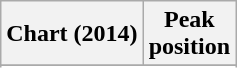<table class="wikitable sortable plainrowheaders" style="text-align:center">
<tr>
<th scope="col">Chart (2014)</th>
<th scope="col">Peak<br>position</th>
</tr>
<tr>
</tr>
<tr>
</tr>
</table>
